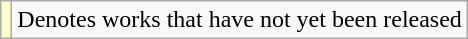<table class="wikitable">
<tr>
<td style="background:#FFFFCC;"></td>
<td>Denotes works that have not yet been released</td>
</tr>
</table>
